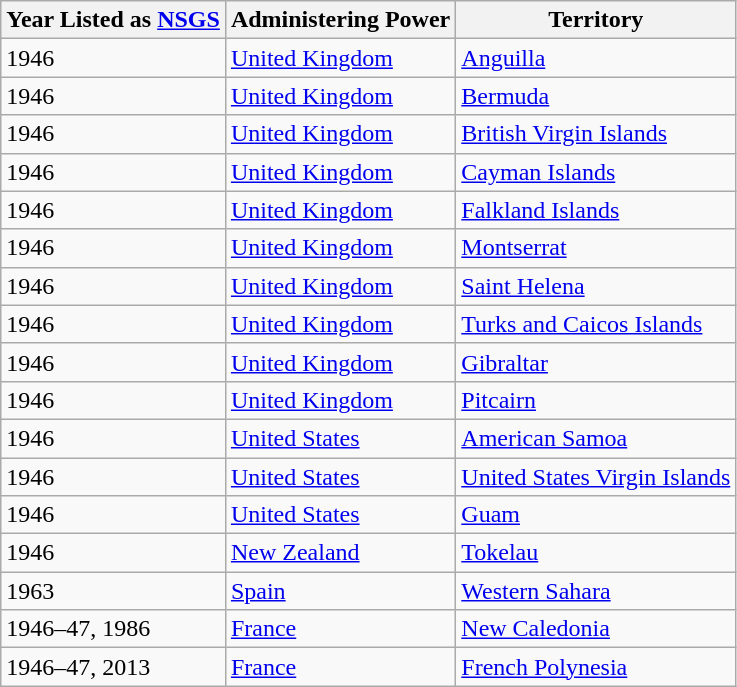<table class="wikitable">
<tr>
<th>Year Listed as <a href='#'>NSGS</a></th>
<th>Administering Power</th>
<th>Territory</th>
</tr>
<tr>
<td>1946</td>
<td> <a href='#'>United Kingdom</a></td>
<td> <a href='#'>Anguilla</a></td>
</tr>
<tr>
<td>1946</td>
<td> <a href='#'>United Kingdom</a></td>
<td> <a href='#'>Bermuda</a></td>
</tr>
<tr>
<td>1946</td>
<td> <a href='#'>United Kingdom</a></td>
<td> <a href='#'>British Virgin Islands</a></td>
</tr>
<tr>
<td>1946</td>
<td> <a href='#'>United Kingdom</a></td>
<td> <a href='#'>Cayman Islands</a></td>
</tr>
<tr>
<td>1946</td>
<td> <a href='#'>United Kingdom</a></td>
<td> <a href='#'>Falkland Islands</a></td>
</tr>
<tr>
<td>1946</td>
<td> <a href='#'>United Kingdom</a></td>
<td> <a href='#'>Montserrat</a></td>
</tr>
<tr>
<td>1946</td>
<td> <a href='#'>United Kingdom</a></td>
<td> <a href='#'>Saint Helena</a></td>
</tr>
<tr>
<td>1946</td>
<td> <a href='#'>United Kingdom</a></td>
<td> <a href='#'>Turks and Caicos Islands</a></td>
</tr>
<tr>
<td>1946</td>
<td> <a href='#'>United Kingdom</a></td>
<td> <a href='#'>Gibraltar</a></td>
</tr>
<tr>
<td>1946</td>
<td> <a href='#'>United Kingdom</a></td>
<td> <a href='#'>Pitcairn</a></td>
</tr>
<tr>
<td>1946</td>
<td> <a href='#'>United States</a></td>
<td> <a href='#'>American Samoa</a></td>
</tr>
<tr>
<td>1946</td>
<td> <a href='#'>United States</a></td>
<td> <a href='#'>United States Virgin Islands</a></td>
</tr>
<tr>
<td>1946</td>
<td> <a href='#'>United States</a></td>
<td> <a href='#'>Guam</a></td>
</tr>
<tr>
<td>1946</td>
<td> <a href='#'>New Zealand</a></td>
<td> <a href='#'>Tokelau</a></td>
</tr>
<tr>
<td>1963</td>
<td> <a href='#'>Spain</a></td>
<td><a href='#'>Western Sahara</a></td>
</tr>
<tr>
<td>1946–47, 1986</td>
<td> <a href='#'>France</a></td>
<td> <a href='#'>New Caledonia</a></td>
</tr>
<tr>
<td>1946–47, 2013</td>
<td> <a href='#'>France</a></td>
<td> <a href='#'>French Polynesia</a></td>
</tr>
</table>
